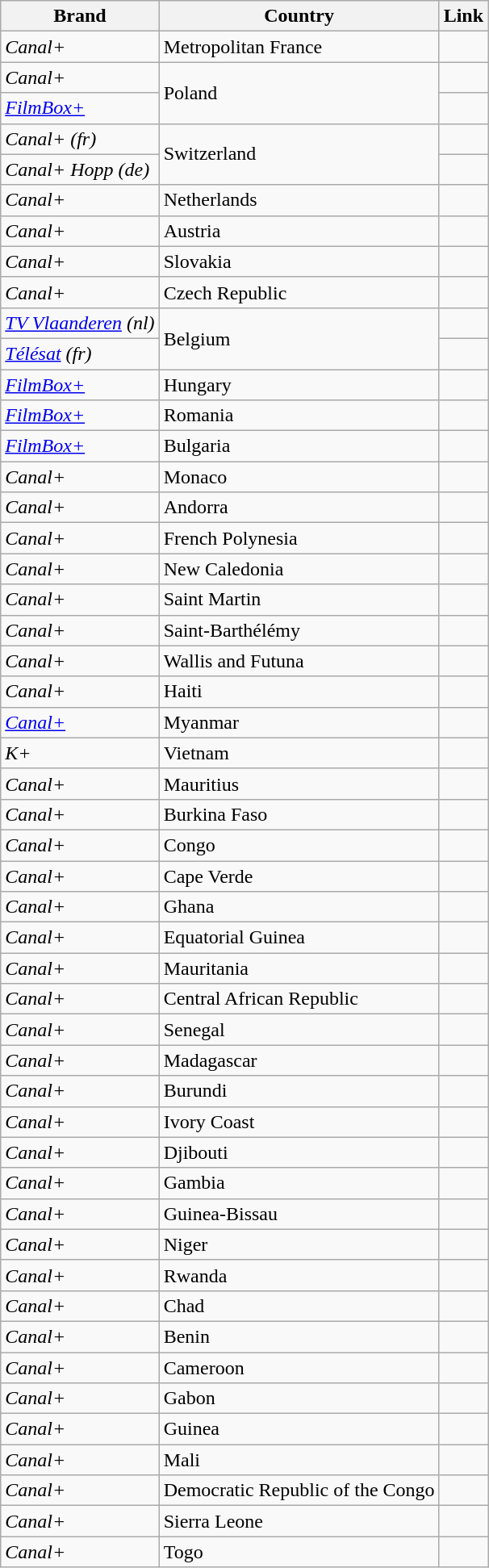<table class="wikitable">
<tr>
<th>Brand</th>
<th>Country</th>
<th>Link</th>
</tr>
<tr>
<td><em>Canal+</em></td>
<td> Metropolitan France</td>
<td></td>
</tr>
<tr>
<td><em>Canal+</em></td>
<td rowspan="2"> Poland</td>
<td></td>
</tr>
<tr>
<td><em><a href='#'>FilmBox+</a></em></td>
<td></td>
</tr>
<tr>
<td><em>Canal+ (fr)</em></td>
<td rowspan="2"> Switzerland</td>
<td></td>
</tr>
<tr>
<td><em>Canal+ Hopp (de)</em></td>
<td></td>
</tr>
<tr>
<td><em>Canal+</em></td>
<td> Netherlands</td>
<td></td>
</tr>
<tr>
<td><em>Canal+</em></td>
<td> Austria</td>
<td></td>
</tr>
<tr>
<td><em>Canal+</em></td>
<td> Slovakia</td>
<td></td>
</tr>
<tr>
<td><em>Canal+</em></td>
<td> Czech Republic</td>
<td></td>
</tr>
<tr>
<td><em><a href='#'>TV Vlaanderen</a> (nl)</em></td>
<td rowspan="2"> Belgium</td>
<td></td>
</tr>
<tr>
<td><em><a href='#'>Télésat</a> (fr)</em></td>
<td></td>
</tr>
<tr>
<td><em><a href='#'>FilmBox+</a></em></td>
<td> Hungary</td>
<td></td>
</tr>
<tr>
<td><em><a href='#'>FilmBox+</a></em></td>
<td> Romania</td>
<td></td>
</tr>
<tr>
<td><em><a href='#'>FilmBox+</a></em></td>
<td> Bulgaria</td>
<td></td>
</tr>
<tr>
<td><em>Canal+</em></td>
<td> Monaco</td>
<td></td>
</tr>
<tr>
<td><em>Canal+</em></td>
<td> Andorra</td>
<td></td>
</tr>
<tr>
<td><em>Canal+</em></td>
<td> French Polynesia</td>
<td></td>
</tr>
<tr>
<td><em>Canal+</em></td>
<td> New Caledonia</td>
<td></td>
</tr>
<tr>
<td><em>Canal+</em></td>
<td> Saint Martin</td>
<td></td>
</tr>
<tr>
<td><em>Canal+</em></td>
<td> Saint-Barthélémy</td>
<td></td>
</tr>
<tr>
<td><em>Canal+</em></td>
<td> Wallis and Futuna</td>
<td></td>
</tr>
<tr>
<td><em>Canal+</em></td>
<td> Haiti</td>
<td></td>
</tr>
<tr>
<td><em><a href='#'>Canal+</a></em></td>
<td> Myanmar</td>
<td></td>
</tr>
<tr>
<td><em>K+</em></td>
<td> Vietnam</td>
<td></td>
</tr>
<tr>
<td><em>Canal+</em></td>
<td> Mauritius</td>
<td></td>
</tr>
<tr>
<td><em>Canal+</em></td>
<td> Burkina Faso</td>
<td></td>
</tr>
<tr>
<td><em>Canal+</em></td>
<td> Congo</td>
<td></td>
</tr>
<tr>
<td><em>Canal+</em></td>
<td> Cape Verde</td>
<td></td>
</tr>
<tr>
<td><em>Canal+</em></td>
<td> Ghana</td>
<td></td>
</tr>
<tr>
<td><em>Canal+</em></td>
<td> Equatorial Guinea</td>
<td></td>
</tr>
<tr>
<td><em>Canal+</em></td>
<td> Mauritania</td>
<td></td>
</tr>
<tr>
<td><em>Canal+</em></td>
<td> Central African Republic</td>
<td></td>
</tr>
<tr>
<td><em>Canal+</em></td>
<td> Senegal</td>
<td></td>
</tr>
<tr>
<td><em>Canal+</em></td>
<td> Madagascar</td>
<td></td>
</tr>
<tr>
<td><em>Canal+</em></td>
<td> Burundi</td>
<td></td>
</tr>
<tr>
<td><em>Canal+</em></td>
<td> Ivory Coast</td>
<td></td>
</tr>
<tr>
<td><em>Canal+</em></td>
<td> Djibouti</td>
<td></td>
</tr>
<tr>
<td><em>Canal+</em></td>
<td> Gambia</td>
<td></td>
</tr>
<tr>
<td><em>Canal+</em></td>
<td> Guinea-Bissau</td>
<td></td>
</tr>
<tr>
<td><em>Canal+</em></td>
<td> Niger</td>
<td></td>
</tr>
<tr>
<td><em>Canal+</em></td>
<td> Rwanda</td>
<td></td>
</tr>
<tr>
<td><em>Canal+</em></td>
<td> Chad</td>
<td></td>
</tr>
<tr>
<td><em>Canal+</em></td>
<td> Benin</td>
<td></td>
</tr>
<tr>
<td><em>Canal+</em></td>
<td> Cameroon</td>
<td></td>
</tr>
<tr>
<td><em>Canal+</em></td>
<td> Gabon</td>
<td></td>
</tr>
<tr>
<td><em>Canal+</em></td>
<td> Guinea</td>
<td></td>
</tr>
<tr>
<td><em>Canal+</em></td>
<td> Mali</td>
<td></td>
</tr>
<tr>
<td><em>Canal+</em></td>
<td> Democratic Republic of the Congo</td>
<td></td>
</tr>
<tr>
<td><em>Canal+</em></td>
<td> Sierra Leone</td>
<td></td>
</tr>
<tr>
<td><em>Canal+</em></td>
<td> Togo</td>
<td></td>
</tr>
</table>
